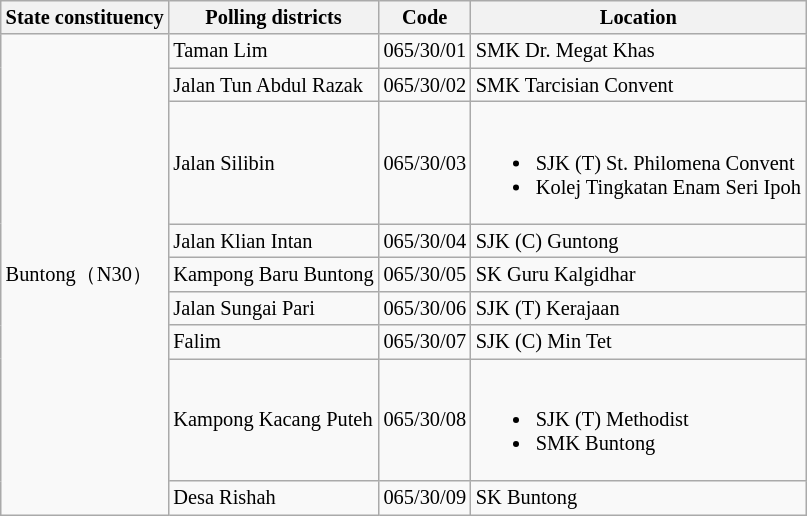<table class="wikitable sortable mw-collapsible" style="white-space:nowrap;font-size:85%">
<tr>
<th>State constituency</th>
<th>Polling districts</th>
<th>Code</th>
<th>Location</th>
</tr>
<tr>
<td rowspan="9">Buntong（N30）</td>
<td>Taman Lim</td>
<td>065/30/01</td>
<td>SMK Dr. Megat Khas</td>
</tr>
<tr>
<td>Jalan Tun Abdul Razak</td>
<td>065/30/02</td>
<td>SMK Tarcisian Convent</td>
</tr>
<tr>
<td>Jalan Silibin</td>
<td>065/30/03</td>
<td><br><ul><li>SJK (T) St. Philomena Convent</li><li>Kolej Tingkatan Enam Seri Ipoh</li></ul></td>
</tr>
<tr>
<td>Jalan Klian Intan</td>
<td>065/30/04</td>
<td>SJK (C) Guntong</td>
</tr>
<tr>
<td>Kampong Baru Buntong</td>
<td>065/30/05</td>
<td>SK Guru Kalgidhar</td>
</tr>
<tr>
<td>Jalan Sungai Pari</td>
<td>065/30/06</td>
<td>SJK (T) Kerajaan</td>
</tr>
<tr>
<td>Falim</td>
<td>065/30/07</td>
<td>SJK (C) Min Tet</td>
</tr>
<tr>
<td>Kampong Kacang Puteh</td>
<td>065/30/08</td>
<td><br><ul><li>SJK (T) Methodist</li><li>SMK Buntong</li></ul></td>
</tr>
<tr>
<td>Desa Rishah</td>
<td>065/30/09</td>
<td>SK Buntong</td>
</tr>
</table>
